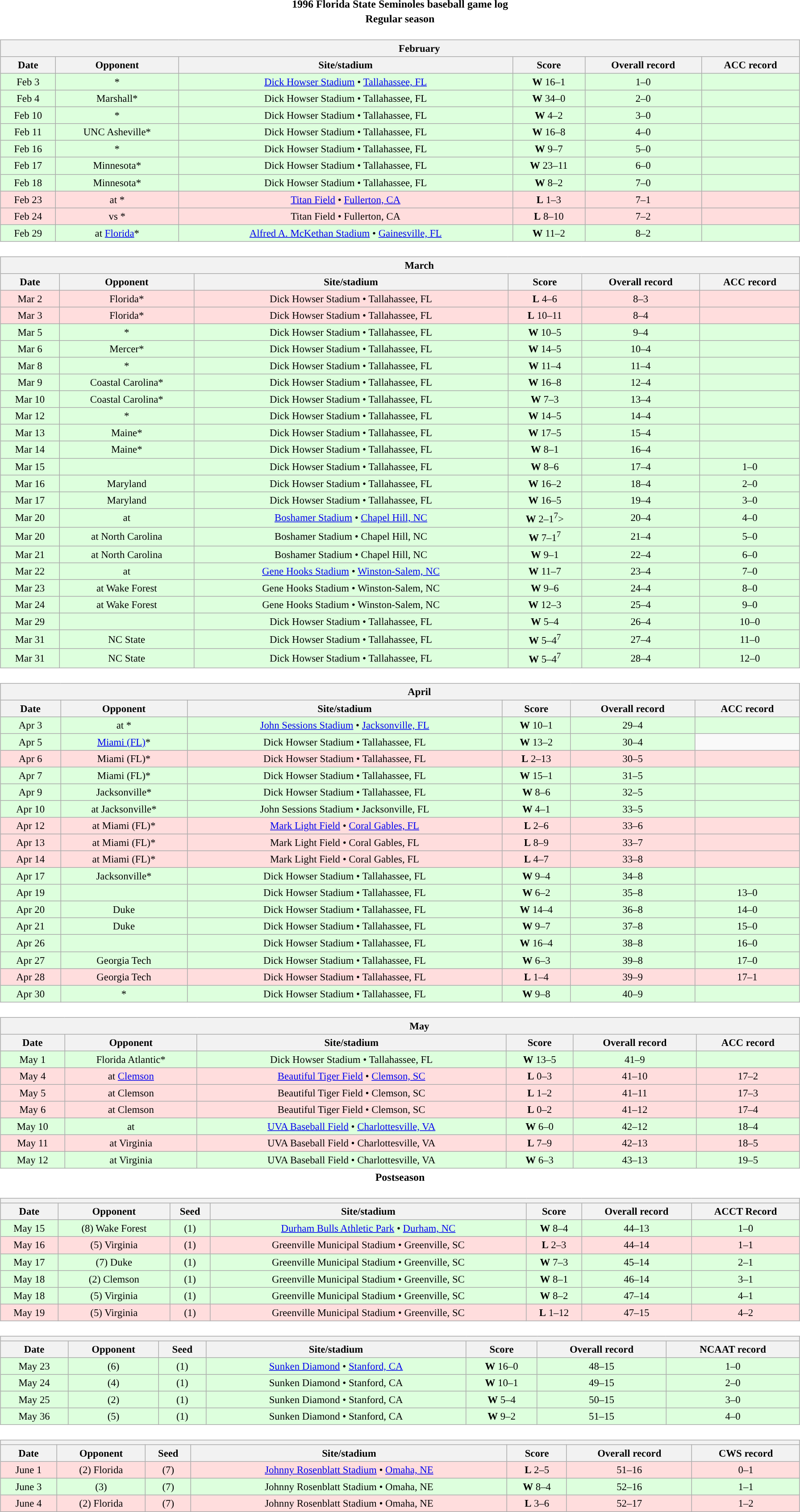<table class="toccolours" width=95% style="margin:1.5em auto; text-align:center;">
<tr>
<th colspan=2>1996 Florida State Seminoles baseball game log</th>
</tr>
<tr>
<th colspan=2>Regular season</th>
</tr>
<tr valign="top">
<td><br><table class="wikitable collapsible collapsed" style="margin:auto; font-size:95%; width:100%">
<tr>
<th colspan=11 style="padding-left:4em;">February</th>
</tr>
<tr>
<th>Date</th>
<th>Opponent</th>
<th>Site/stadium</th>
<th>Score</th>
<th>Overall record</th>
<th>ACC record</th>
</tr>
<tr bgcolor=ddffdd>
<td>Feb 3</td>
<td>*</td>
<td><a href='#'>Dick Howser Stadium</a> • <a href='#'>Tallahassee, FL</a></td>
<td><strong>W</strong> 16–1</td>
<td>1–0</td>
<td></td>
</tr>
<tr bgcolor=ddffdd>
<td>Feb 4</td>
<td>Marshall*</td>
<td>Dick Howser Stadium • Tallahassee, FL</td>
<td><strong>W</strong> 34–0</td>
<td>2–0</td>
<td></td>
</tr>
<tr bgcolor=ddffdd>
<td>Feb 10</td>
<td>*</td>
<td>Dick Howser Stadium • Tallahassee, FL</td>
<td><strong>W</strong> 4–2</td>
<td>3–0</td>
<td></td>
</tr>
<tr bgcolor=ddffdd>
<td>Feb 11</td>
<td>UNC Asheville*</td>
<td>Dick Howser Stadium • Tallahassee, FL</td>
<td><strong>W</strong> 16–8</td>
<td>4–0</td>
<td></td>
</tr>
<tr bgcolor=ddffdd>
<td>Feb 16</td>
<td>*</td>
<td>Dick Howser Stadium • Tallahassee, FL</td>
<td><strong>W</strong> 9–7</td>
<td>5–0</td>
<td></td>
</tr>
<tr bgcolor=ddffdd>
<td>Feb 17</td>
<td>Minnesota*</td>
<td>Dick Howser Stadium • Tallahassee, FL</td>
<td><strong>W</strong> 23–11</td>
<td>6–0</td>
<td></td>
</tr>
<tr bgcolor=ddffdd>
<td>Feb 18</td>
<td>Minnesota*</td>
<td>Dick Howser Stadium • Tallahassee, FL</td>
<td><strong>W</strong> 8–2</td>
<td>7–0</td>
<td></td>
</tr>
<tr bgcolor=ffdddd>
<td>Feb 23</td>
<td>at *</td>
<td><a href='#'>Titan Field</a> • <a href='#'>Fullerton, CA</a></td>
<td><strong>L</strong> 1–3</td>
<td>7–1</td>
<td></td>
</tr>
<tr bgcolor=ffdddd>
<td>Feb 24</td>
<td>vs *</td>
<td>Titan Field • Fullerton, CA</td>
<td><strong>L</strong> 8–10</td>
<td>7–2</td>
<td></td>
</tr>
<tr bgcolor=ddffdd>
<td>Feb 29</td>
<td>at <a href='#'>Florida</a>*</td>
<td><a href='#'>Alfred A. McKethan Stadium</a> • <a href='#'>Gainesville, FL</a></td>
<td><strong>W</strong> 11–2</td>
<td>8–2</td>
<td></td>
</tr>
</table>
</td>
</tr>
<tr>
<td><br><table class="wikitable collapsible collapsed" style="margin:auto; font-size:95%; width:100%">
<tr>
<th colspan=11 style="padding-left:4em;">March</th>
</tr>
<tr>
<th>Date</th>
<th>Opponent</th>
<th>Site/stadium</th>
<th>Score</th>
<th>Overall record</th>
<th>ACC record</th>
</tr>
<tr bgcolor=ffdddd>
<td>Mar 2</td>
<td>Florida*</td>
<td>Dick Howser Stadium • Tallahassee, FL</td>
<td><strong>L</strong> 4–6</td>
<td>8–3</td>
<td></td>
</tr>
<tr bgcolor=ffdddd>
<td>Mar 3</td>
<td>Florida*</td>
<td>Dick Howser Stadium • Tallahassee, FL</td>
<td><strong>L</strong> 10–11</td>
<td>8–4</td>
<td></td>
</tr>
<tr bgcolor=ddffdd>
<td>Mar 5</td>
<td>*</td>
<td>Dick Howser Stadium • Tallahassee, FL</td>
<td><strong>W</strong> 10–5</td>
<td>9–4</td>
<td></td>
</tr>
<tr bgcolor=ddffdd>
<td>Mar 6</td>
<td>Mercer*</td>
<td>Dick Howser Stadium • Tallahassee, FL</td>
<td><strong>W</strong> 14–5</td>
<td>10–4</td>
<td></td>
</tr>
<tr bgcolor=ddffdd>
<td>Mar 8</td>
<td>*</td>
<td>Dick Howser Stadium • Tallahassee, FL</td>
<td><strong>W</strong> 11–4</td>
<td>11–4</td>
<td></td>
</tr>
<tr bgcolor=ddffdd>
<td>Mar 9</td>
<td>Coastal Carolina*</td>
<td>Dick Howser Stadium • Tallahassee, FL</td>
<td><strong>W</strong> 16–8</td>
<td>12–4</td>
<td></td>
</tr>
<tr bgcolor=ddffdd>
<td>Mar 10</td>
<td>Coastal Carolina*</td>
<td>Dick Howser Stadium • Tallahassee, FL</td>
<td><strong>W</strong> 7–3</td>
<td>13–4</td>
<td></td>
</tr>
<tr bgcolor=ddffdd>
<td>Mar 12</td>
<td>*</td>
<td>Dick Howser Stadium • Tallahassee, FL</td>
<td><strong>W</strong> 14–5</td>
<td>14–4</td>
<td></td>
</tr>
<tr bgcolor=ddffdd>
<td>Mar 13</td>
<td>Maine*</td>
<td>Dick Howser Stadium • Tallahassee, FL</td>
<td><strong>W</strong> 17–5</td>
<td>15–4</td>
<td></td>
</tr>
<tr bgcolor=ddffdd>
<td>Mar 14</td>
<td>Maine*</td>
<td>Dick Howser Stadium • Tallahassee, FL</td>
<td><strong>W</strong> 8–1</td>
<td>16–4</td>
<td></td>
</tr>
<tr bgcolor=ddffdd>
<td>Mar 15</td>
<td></td>
<td>Dick Howser Stadium • Tallahassee, FL</td>
<td><strong>W</strong> 8–6</td>
<td>17–4</td>
<td>1–0</td>
</tr>
<tr bgcolor=ddffdd>
<td>Mar 16</td>
<td>Maryland</td>
<td>Dick Howser Stadium • Tallahassee, FL</td>
<td><strong>W</strong> 16–2</td>
<td>18–4</td>
<td>2–0</td>
</tr>
<tr bgcolor=ddffdd>
<td>Mar 17</td>
<td>Maryland</td>
<td>Dick Howser Stadium • Tallahassee, FL</td>
<td><strong>W</strong> 16–5</td>
<td>19–4</td>
<td>3–0</td>
</tr>
<tr bgcolor=ddffdd>
<td>Mar 20</td>
<td>at </td>
<td><a href='#'>Boshamer Stadium</a> • <a href='#'>Chapel Hill, NC</a></td>
<td><strong>W</strong> 2–1<sup>7</sup>></td>
<td>20–4</td>
<td>4–0</td>
</tr>
<tr bgcolor=ddffdd>
<td>Mar 20</td>
<td>at North Carolina</td>
<td>Boshamer Stadium • Chapel Hill, NC</td>
<td><strong>W</strong> 7–1<sup>7</sup></td>
<td>21–4</td>
<td>5–0</td>
</tr>
<tr bgcolor=ddffdd>
<td>Mar 21</td>
<td>at North Carolina</td>
<td>Boshamer Stadium • Chapel Hill, NC</td>
<td><strong>W</strong> 9–1</td>
<td>22–4</td>
<td>6–0</td>
</tr>
<tr bgcolor=ddffdd>
<td>Mar 22</td>
<td>at </td>
<td><a href='#'>Gene Hooks Stadium</a> • <a href='#'>Winston-Salem, NC</a></td>
<td><strong>W</strong> 11–7</td>
<td>23–4</td>
<td>7–0</td>
</tr>
<tr bgcolor=ddffdd>
<td>Mar 23</td>
<td>at Wake Forest</td>
<td>Gene Hooks Stadium • Winston-Salem, NC</td>
<td><strong>W</strong> 9–6</td>
<td>24–4</td>
<td>8–0</td>
</tr>
<tr bgcolor=ddffdd>
<td>Mar 24</td>
<td>at Wake Forest</td>
<td>Gene Hooks Stadium • Winston-Salem, NC</td>
<td><strong>W</strong> 12–3</td>
<td>25–4</td>
<td>9–0</td>
</tr>
<tr bgcolor=ddffdd>
<td>Mar 29</td>
<td></td>
<td>Dick Howser Stadium • Tallahassee, FL</td>
<td><strong>W</strong> 5–4</td>
<td>26–4</td>
<td>10–0</td>
</tr>
<tr bgcolor=ddffdd>
<td>Mar 31</td>
<td>NC State</td>
<td>Dick Howser Stadium • Tallahassee, FL</td>
<td><strong>W</strong> 5–4<sup>7</sup></td>
<td>27–4</td>
<td>11–0</td>
</tr>
<tr bgcolor=ddffdd>
<td>Mar 31</td>
<td>NC State</td>
<td>Dick Howser Stadium • Tallahassee, FL</td>
<td><strong>W</strong> 5–4<sup>7</sup></td>
<td>28–4</td>
<td>12–0</td>
</tr>
</table>
</td>
</tr>
<tr>
<td><br><table class="wikitable collapsible collapsed" style="margin:auto; font-size:95%; width:100%">
<tr>
<th colspan=11 style="padding-left:4em;">April</th>
</tr>
<tr>
<th>Date</th>
<th>Opponent</th>
<th>Site/stadium</th>
<th>Score</th>
<th>Overall record</th>
<th>ACC record</th>
</tr>
<tr bgcolor=ddffdd>
<td>Apr 3</td>
<td>at *</td>
<td><a href='#'>John Sessions Stadium</a> • <a href='#'>Jacksonville, FL</a></td>
<td><strong>W</strong> 10–1</td>
<td>29–4</td>
<td></td>
</tr>
<tr bgcolor=ddffdd>
<td>Apr 5</td>
<td><a href='#'>Miami (FL)</a>*</td>
<td>Dick Howser Stadium • Tallahassee, FL</td>
<td><strong>W</strong> 13–2</td>
<td>30–4</td>
</tr>
<tr bgcolor=ffdddd>
<td>Apr 6</td>
<td>Miami (FL)*</td>
<td>Dick Howser Stadium • Tallahassee, FL</td>
<td><strong>L</strong> 2–13</td>
<td>30–5</td>
<td></td>
</tr>
<tr bgcolor=ddffdd>
<td>Apr 7</td>
<td>Miami (FL)*</td>
<td>Dick Howser Stadium • Tallahassee, FL</td>
<td><strong>W</strong> 15–1</td>
<td>31–5</td>
<td></td>
</tr>
<tr bgcolor=ddffdd>
<td>Apr 9</td>
<td>Jacksonville*</td>
<td>Dick Howser Stadium • Tallahassee, FL</td>
<td><strong>W</strong> 8–6</td>
<td>32–5</td>
<td></td>
</tr>
<tr bgcolor=ddffdd>
<td>Apr 10</td>
<td>at Jacksonville*</td>
<td>John Sessions Stadium • Jacksonville, FL</td>
<td><strong>W</strong> 4–1</td>
<td>33–5</td>
<td></td>
</tr>
<tr bgcolor=ffdddd>
<td>Apr 12</td>
<td>at Miami (FL)*</td>
<td><a href='#'>Mark Light Field</a> • <a href='#'>Coral Gables, FL</a></td>
<td><strong>L</strong> 2–6</td>
<td>33–6</td>
<td></td>
</tr>
<tr bgcolor=ffdddd>
<td>Apr 13</td>
<td>at Miami (FL)*</td>
<td>Mark Light Field • Coral Gables, FL</td>
<td><strong>L</strong> 8–9</td>
<td>33–7</td>
<td></td>
</tr>
<tr bgcolor=ffdddd>
<td>Apr 14</td>
<td>at Miami (FL)*</td>
<td>Mark Light Field • Coral Gables, FL</td>
<td><strong>L</strong> 4–7</td>
<td>33–8</td>
<td></td>
</tr>
<tr bgcolor=ddffdd>
<td>Apr 17</td>
<td>Jacksonville*</td>
<td>Dick Howser Stadium • Tallahassee, FL</td>
<td><strong>W</strong> 9–4</td>
<td>34–8</td>
<td></td>
</tr>
<tr bgcolor=ddffdd>
<td>Apr 19</td>
<td></td>
<td>Dick Howser Stadium • Tallahassee, FL</td>
<td><strong>W</strong> 6–2</td>
<td>35–8</td>
<td>13–0</td>
</tr>
<tr bgcolor=ddffdd>
<td>Apr 20</td>
<td>Duke</td>
<td>Dick Howser Stadium • Tallahassee, FL</td>
<td><strong>W</strong> 14–4</td>
<td>36–8</td>
<td>14–0</td>
</tr>
<tr bgcolor=ddffdd>
<td>Apr 21</td>
<td>Duke</td>
<td>Dick Howser Stadium • Tallahassee, FL</td>
<td><strong>W</strong> 9–7</td>
<td>37–8</td>
<td>15–0</td>
</tr>
<tr bgcolor=ddffdd>
<td>Apr 26</td>
<td></td>
<td>Dick Howser Stadium • Tallahassee, FL</td>
<td><strong>W</strong> 16–4</td>
<td>38–8</td>
<td>16–0</td>
</tr>
<tr bgcolor=ddffdd>
<td>Apr 27</td>
<td>Georgia Tech</td>
<td>Dick Howser Stadium • Tallahassee, FL</td>
<td><strong>W</strong> 6–3</td>
<td>39–8</td>
<td>17–0</td>
</tr>
<tr bgcolor=ffdddd>
<td>Apr 28</td>
<td>Georgia Tech</td>
<td>Dick Howser Stadium • Tallahassee, FL</td>
<td><strong>L</strong> 1–4</td>
<td>39–9</td>
<td>17–1</td>
</tr>
<tr bgcolor=ddffdd>
<td>Apr 30</td>
<td>*</td>
<td>Dick Howser Stadium • Tallahassee, FL</td>
<td><strong>W</strong> 9–8</td>
<td>40–9</td>
<td></td>
</tr>
</table>
</td>
</tr>
<tr>
<td><br><table class="wikitable collapsible collapsed" style="margin:auto; font-size:95%; width:100%">
<tr>
<th colspan=11 style="padding-left:4em;">May</th>
</tr>
<tr>
<th>Date</th>
<th>Opponent</th>
<th>Site/stadium</th>
<th>Score</th>
<th>Overall record</th>
<th>ACC record</th>
</tr>
<tr bgcolor=ddffdd>
<td>May 1</td>
<td>Florida Atlantic*</td>
<td>Dick Howser Stadium • Tallahassee, FL</td>
<td><strong>W</strong> 13–5</td>
<td>41–9</td>
<td></td>
</tr>
<tr bgcolor=ffdddd>
<td>May 4</td>
<td>at <a href='#'>Clemson</a></td>
<td><a href='#'>Beautiful Tiger Field</a> • <a href='#'>Clemson, SC</a></td>
<td><strong>L</strong> 0–3</td>
<td>41–10</td>
<td>17–2</td>
</tr>
<tr bgcolor=ffdddd>
<td>May 5</td>
<td>at Clemson</td>
<td>Beautiful Tiger Field • Clemson, SC</td>
<td><strong>L</strong> 1–2</td>
<td>41–11</td>
<td>17–3</td>
</tr>
<tr bgcolor=ffdddd>
<td>May 6</td>
<td>at Clemson</td>
<td>Beautiful Tiger Field • Clemson, SC</td>
<td><strong>L</strong> 0–2</td>
<td>41–12</td>
<td>17–4</td>
</tr>
<tr bgcolor=ddffdd>
<td>May 10</td>
<td>at </td>
<td><a href='#'>UVA Baseball Field</a> • <a href='#'>Charlottesville, VA</a></td>
<td><strong>W</strong> 6–0</td>
<td>42–12</td>
<td>18–4</td>
</tr>
<tr bgcolor=ffdddd>
<td>May 11</td>
<td>at Virginia</td>
<td>UVA Baseball Field • Charlottesville, VA</td>
<td><strong>L</strong> 7–9</td>
<td>42–13</td>
<td>18–5</td>
</tr>
<tr bgcolor=ddffdd>
<td>May 12</td>
<td>at Virginia</td>
<td>UVA Baseball Field • Charlottesville, VA</td>
<td><strong>W</strong> 6–3</td>
<td>43–13</td>
<td>19–5</td>
</tr>
</table>
</td>
</tr>
<tr>
<th colspan=2>Postseason</th>
</tr>
<tr valign="top">
<td><br><table class="wikitable collapsible collapsed" style="margin:auto; font-size:95%; width:100%">
<tr>
<th colspan=11 style="padding-left:4em;"><a href='#'></a></th>
</tr>
<tr>
<th>Date</th>
<th>Opponent</th>
<th>Seed</th>
<th>Site/stadium</th>
<th>Score</th>
<th>Overall record</th>
<th>ACCT Record</th>
</tr>
<tr bgcolor=ddffdd>
<td>May 15</td>
<td>(8) Wake Forest</td>
<td>(1)</td>
<td><a href='#'>Durham Bulls Athletic Park</a> • <a href='#'>Durham, NC</a></td>
<td><strong>W</strong> 8–4</td>
<td>44–13</td>
<td>1–0</td>
</tr>
<tr bgcolor=ffdddd>
<td>May 16</td>
<td>(5) Virginia</td>
<td>(1)</td>
<td>Greenville Municipal Stadium • Greenville, SC</td>
<td><strong>L</strong> 2–3</td>
<td>44–14</td>
<td>1–1</td>
</tr>
<tr bgcolor=ddffdd>
<td>May 17</td>
<td>(7) Duke</td>
<td>(1)</td>
<td>Greenville Municipal Stadium • Greenville, SC</td>
<td><strong>W</strong> 7–3</td>
<td>45–14</td>
<td>2–1</td>
</tr>
<tr bgcolor=ddffdd>
<td>May 18</td>
<td>(2) Clemson</td>
<td>(1)</td>
<td>Greenville Municipal Stadium • Greenville, SC</td>
<td><strong>W</strong> 8–1</td>
<td>46–14</td>
<td>3–1</td>
</tr>
<tr bgcolor=ddffdd>
<td>May 18</td>
<td>(5) Virginia</td>
<td>(1)</td>
<td>Greenville Municipal Stadium • Greenville, SC</td>
<td><strong>W</strong> 8–2</td>
<td>47–14</td>
<td>4–1</td>
</tr>
<tr bgcolor=ffdddd>
<td>May 19</td>
<td>(5) Virginia</td>
<td>(1)</td>
<td>Greenville Municipal Stadium • Greenville, SC</td>
<td><strong>L</strong> 1–12</td>
<td>47–15</td>
<td>4–2</td>
</tr>
</table>
</td>
</tr>
<tr valign="top">
<td><br><table class="wikitable collapsible collapsed" style="margin:auto; font-size:95%; width:100%">
<tr>
<th colspan=11 style="padding-left:4em;"><a href='#'></a></th>
</tr>
<tr>
<th>Date</th>
<th>Opponent</th>
<th>Seed</th>
<th>Site/stadium</th>
<th>Score</th>
<th>Overall record</th>
<th>NCAAT record</th>
</tr>
<tr bgcolor=ddffdd>
<td>May 23</td>
<td>(6) </td>
<td>(1)</td>
<td><a href='#'>Sunken Diamond</a> • <a href='#'>Stanford, CA</a></td>
<td><strong>W</strong> 16–0</td>
<td>48–15</td>
<td>1–0</td>
</tr>
<tr bgcolor=ddffdd>
<td>May 24</td>
<td>(4) </td>
<td>(1)</td>
<td>Sunken Diamond • Stanford, CA</td>
<td><strong>W</strong> 10–1</td>
<td>49–15</td>
<td>2–0</td>
</tr>
<tr bgcolor=ddffdd>
<td>May 25</td>
<td>(2) </td>
<td>(1)</td>
<td>Sunken Diamond • Stanford, CA</td>
<td><strong>W</strong> 5–4</td>
<td>50–15</td>
<td>3–0</td>
</tr>
<tr bgcolor=ddffdd>
<td>May 36</td>
<td>(5) </td>
<td>(1)</td>
<td>Sunken Diamond • Stanford, CA</td>
<td><strong>W</strong> 9–2</td>
<td>51–15</td>
<td>4–0</td>
</tr>
</table>
</td>
</tr>
<tr valign="top">
<td><br><table class="wikitable collapsible collapsed" style="margin:auto; font-size:95%; width:100%">
<tr>
<th colspan=11 style="padding-left:4em; "><a href='#'></a></th>
</tr>
<tr>
<th>Date</th>
<th>Opponent</th>
<th>Seed</th>
<th>Site/stadium</th>
<th>Score</th>
<th>Overall record</th>
<th>CWS record</th>
</tr>
<tr bgcolor=ffdddd>
<td>June 1</td>
<td>(2) Florida</td>
<td>(7)</td>
<td><a href='#'>Johnny Rosenblatt Stadium</a> • <a href='#'>Omaha, NE</a></td>
<td><strong>L</strong> 2–5</td>
<td>51–16</td>
<td>0–1</td>
</tr>
<tr bgcolor=ddffdd>
<td>June 3</td>
<td>(3) </td>
<td>(7)</td>
<td>Johnny Rosenblatt Stadium • Omaha, NE</td>
<td><strong>W</strong> 8–4</td>
<td>52–16</td>
<td>1–1</td>
</tr>
<tr bgcolor=ffdddd>
<td>June 4</td>
<td>(2) Florida</td>
<td>(7)</td>
<td>Johnny Rosenblatt Stadium • Omaha, NE</td>
<td><strong>L</strong> 3–6</td>
<td>52–17</td>
<td>1–2</td>
</tr>
</table>
</td>
</tr>
</table>
